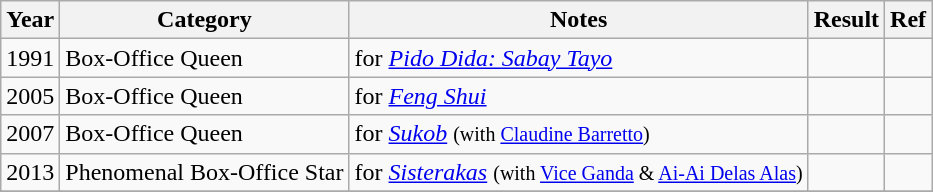<table class="wikitable">
<tr>
<th>Year</th>
<th>Category</th>
<th>Notes</th>
<th>Result</th>
<th>Ref</th>
</tr>
<tr>
<td>1991</td>
<td>Box-Office Queen</td>
<td>for <em><a href='#'>Pido Dida: Sabay Tayo</a></em></td>
<td></td>
<td></td>
</tr>
<tr>
<td>2005</td>
<td>Box-Office Queen</td>
<td>for <em><a href='#'>Feng Shui</a></em></td>
<td></td>
<td></td>
</tr>
<tr>
<td>2007</td>
<td>Box-Office Queen</td>
<td>for <em><a href='#'>Sukob</a></em> <small>(with <a href='#'>Claudine Barretto</a>)</small></td>
<td></td>
<td></td>
</tr>
<tr>
<td>2013</td>
<td>Phenomenal Box-Office Star</td>
<td>for <em><a href='#'>Sisterakas</a></em> <small>(with <a href='#'>Vice Ganda</a> & <a href='#'>Ai-Ai Delas Alas</a>)</small></td>
<td></td>
<td></td>
</tr>
<tr>
</tr>
</table>
